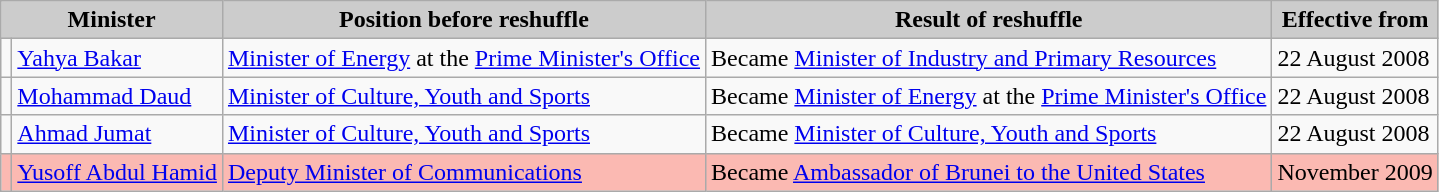<table class="wikitable">
<tr>
<th colspan="2" scope="col" style="background:#ccc;">Minister</th>
<th scope="col" style="background:#ccc;">Position before reshuffle</th>
<th scope="col" style="background:#ccc;">Result of reshuffle</th>
<th scope="col" style="background:#ccc;">Effective from</th>
</tr>
<tr>
<td></td>
<td><a href='#'>Yahya Bakar</a></td>
<td><a href='#'>Minister of Energy</a> at the <a href='#'>Prime Minister's Office</a></td>
<td>Became <a href='#'>Minister of Industry and Primary Resources</a></td>
<td>22 August 2008</td>
</tr>
<tr>
<td></td>
<td><a href='#'>Mohammad Daud</a></td>
<td><a href='#'>Minister of Culture, Youth and Sports</a></td>
<td>Became <a href='#'>Minister of Energy</a> at the <a href='#'>Prime Minister's Office</a></td>
<td>22 August 2008</td>
</tr>
<tr>
<td></td>
<td><a href='#'>Ahmad Jumat</a></td>
<td><a href='#'>Minister of Culture, Youth and Sports</a></td>
<td>Became <a href='#'>Minister of Culture, Youth and Sports</a></td>
<td>22 August 2008</td>
</tr>
<tr style="background:#FBB9B2;" colspan="4" |>
<td></td>
<td><a href='#'>Yusoff Abdul Hamid</a></td>
<td><a href='#'>Deputy Minister of Communications</a></td>
<td>Became <a href='#'>Ambassador of Brunei to the United States</a></td>
<td>November 2009</td>
</tr>
</table>
